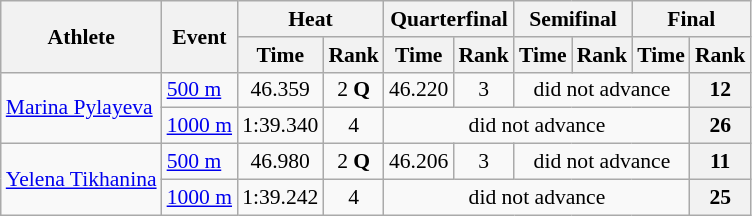<table class="wikitable" style="font-size:90%">
<tr>
<th rowspan="2">Athlete</th>
<th rowspan="2">Event</th>
<th colspan="2">Heat</th>
<th colspan="2">Quarterfinal</th>
<th colspan="2">Semifinal</th>
<th colspan="2">Final</th>
</tr>
<tr>
<th>Time</th>
<th>Rank</th>
<th>Time</th>
<th>Rank</th>
<th>Time</th>
<th>Rank</th>
<th>Time</th>
<th>Rank</th>
</tr>
<tr>
<td rowspan=2><a href='#'>Marina Pylayeva</a></td>
<td><a href='#'>500 m</a></td>
<td align="center">46.359</td>
<td align="center">2 <strong>Q</strong></td>
<td align="center">46.220</td>
<td align="center">3</td>
<td colspan=3 align="center">did not advance</td>
<th align="center">12</th>
</tr>
<tr>
<td><a href='#'>1000 m</a></td>
<td align="center">1:39.340</td>
<td align="center">4</td>
<td colspan=5 align="center">did not advance</td>
<th align="center">26</th>
</tr>
<tr>
<td rowspan=2><a href='#'>Yelena Tikhanina</a></td>
<td><a href='#'>500 m</a></td>
<td align="center">46.980</td>
<td align="center">2 <strong>Q</strong></td>
<td align="center">46.206</td>
<td align="center">3</td>
<td colspan=3 align="center">did not advance</td>
<th align="center">11</th>
</tr>
<tr>
<td><a href='#'>1000 m</a></td>
<td align="center">1:39.242</td>
<td align="center">4</td>
<td colspan=5 align="center">did not advance</td>
<th align="center">25</th>
</tr>
</table>
